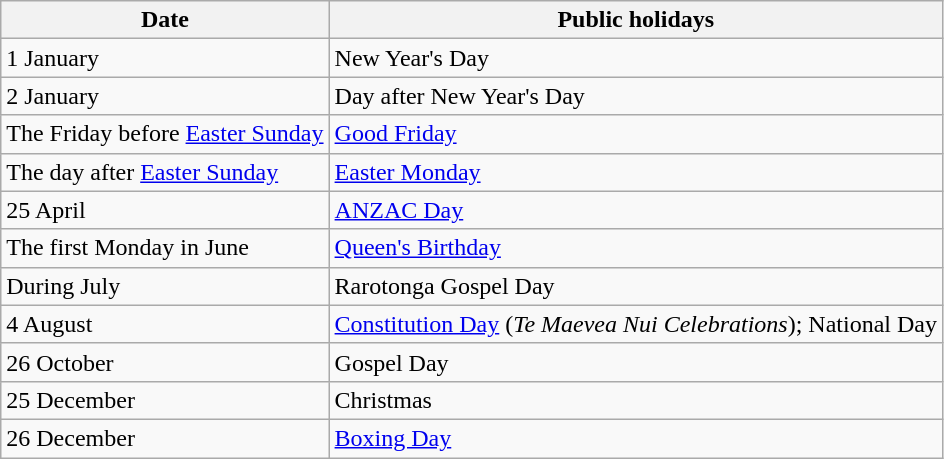<table class=wikitable>
<tr>
<th>Date</th>
<th>Public holidays</th>
</tr>
<tr>
<td>1 January</td>
<td>New Year's Day</td>
</tr>
<tr>
<td>2 January</td>
<td>Day after New Year's Day</td>
</tr>
<tr>
<td>The Friday before <a href='#'>Easter Sunday</a></td>
<td><a href='#'>Good Friday</a></td>
</tr>
<tr>
<td>The day after <a href='#'>Easter Sunday</a></td>
<td><a href='#'>Easter Monday</a></td>
</tr>
<tr>
<td>25 April</td>
<td><a href='#'>ANZAC Day</a></td>
</tr>
<tr>
<td>The first Monday in June</td>
<td><a href='#'>Queen's Birthday</a></td>
</tr>
<tr>
<td>During July</td>
<td>Rarotonga Gospel Day</td>
</tr>
<tr>
<td>4 August</td>
<td><a href='#'>Constitution Day</a> (<em>Te Maevea Nui Celebrations</em>); National Day</td>
</tr>
<tr>
<td>26 October</td>
<td>Gospel Day</td>
</tr>
<tr>
<td>25 December</td>
<td>Christmas</td>
</tr>
<tr>
<td>26 December</td>
<td><a href='#'>Boxing Day</a></td>
</tr>
</table>
